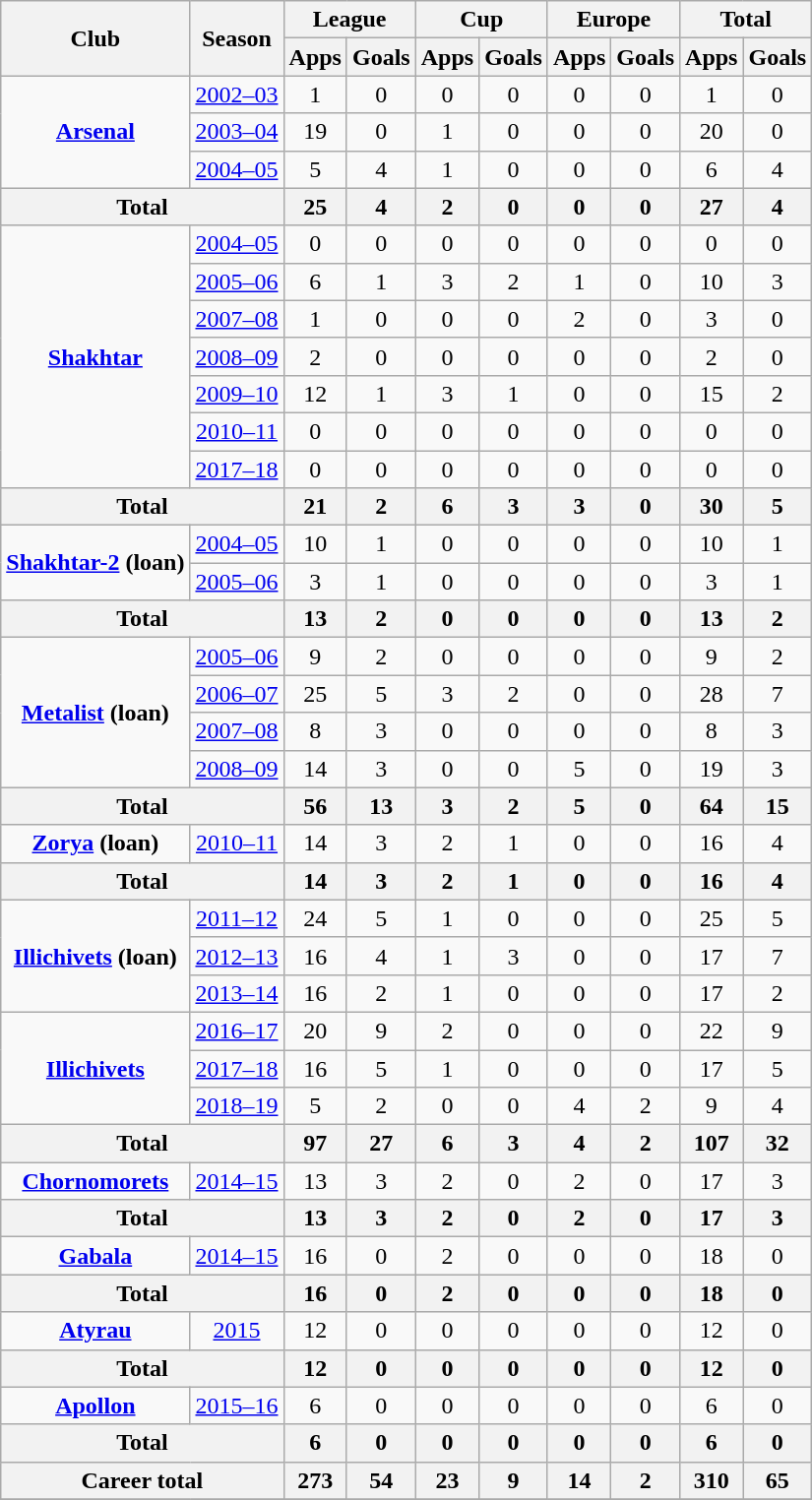<table class="wikitable" style="font-size:100%; text-align: center;">
<tr>
<th rowspan="2">Club</th>
<th rowspan="2">Season</th>
<th colspan="2">League</th>
<th colspan="2">Cup</th>
<th colspan="2">Europe</th>
<th colspan="2">Total</th>
</tr>
<tr>
<th>Apps</th>
<th>Goals</th>
<th>Apps</th>
<th>Goals</th>
<th>Apps</th>
<th>Goals</th>
<th>Apps</th>
<th>Goals</th>
</tr>
<tr>
<td rowspan="3"><strong><a href='#'>Arsenal</a></strong></td>
<td><a href='#'>2002–03</a></td>
<td>1</td>
<td>0</td>
<td>0</td>
<td>0</td>
<td>0</td>
<td>0</td>
<td>1</td>
<td>0</td>
</tr>
<tr>
<td><a href='#'>2003–04</a></td>
<td>19</td>
<td>0</td>
<td>1</td>
<td>0</td>
<td>0</td>
<td>0</td>
<td>20</td>
<td>0</td>
</tr>
<tr>
<td><a href='#'>2004–05</a></td>
<td>5</td>
<td>4</td>
<td>1</td>
<td>0</td>
<td>0</td>
<td>0</td>
<td>6</td>
<td>4</td>
</tr>
<tr>
<th colspan="2">Total</th>
<th>25</th>
<th>4</th>
<th>2</th>
<th>0</th>
<th>0</th>
<th>0</th>
<th>27</th>
<th>4</th>
</tr>
<tr>
<td rowspan="7"><strong><a href='#'>Shakhtar</a></strong></td>
<td><a href='#'>2004–05</a></td>
<td>0</td>
<td>0</td>
<td>0</td>
<td>0</td>
<td>0</td>
<td>0</td>
<td>0</td>
<td>0</td>
</tr>
<tr>
<td><a href='#'>2005–06</a></td>
<td>6</td>
<td>1</td>
<td>3</td>
<td>2</td>
<td>1</td>
<td>0</td>
<td>10</td>
<td>3</td>
</tr>
<tr>
<td><a href='#'>2007–08</a></td>
<td>1</td>
<td>0</td>
<td>0</td>
<td>0</td>
<td>2</td>
<td>0</td>
<td>3</td>
<td>0</td>
</tr>
<tr>
<td><a href='#'>2008–09</a></td>
<td>2</td>
<td>0</td>
<td>0</td>
<td>0</td>
<td>0</td>
<td>0</td>
<td>2</td>
<td>0</td>
</tr>
<tr>
<td><a href='#'>2009–10</a></td>
<td>12</td>
<td>1</td>
<td>3</td>
<td>1</td>
<td>0</td>
<td>0</td>
<td>15</td>
<td>2</td>
</tr>
<tr>
<td><a href='#'>2010–11</a></td>
<td>0</td>
<td>0</td>
<td>0</td>
<td>0</td>
<td>0</td>
<td>0</td>
<td>0</td>
<td>0</td>
</tr>
<tr>
<td><a href='#'>2017–18</a></td>
<td>0</td>
<td>0</td>
<td>0</td>
<td>0</td>
<td>0</td>
<td>0</td>
<td>0</td>
<td>0</td>
</tr>
<tr>
<th colspan="2">Total</th>
<th>21</th>
<th>2</th>
<th>6</th>
<th>3</th>
<th>3</th>
<th>0</th>
<th>30</th>
<th>5</th>
</tr>
<tr>
<td rowspan="2"><strong><a href='#'>Shakhtar-2</a> (loan)</strong></td>
<td><a href='#'>2004–05</a></td>
<td>10</td>
<td>1</td>
<td>0</td>
<td>0</td>
<td>0</td>
<td>0</td>
<td>10</td>
<td>1</td>
</tr>
<tr>
<td><a href='#'>2005–06</a></td>
<td>3</td>
<td>1</td>
<td>0</td>
<td>0</td>
<td>0</td>
<td>0</td>
<td>3</td>
<td>1</td>
</tr>
<tr>
<th colspan="2">Total</th>
<th>13</th>
<th>2</th>
<th>0</th>
<th>0</th>
<th>0</th>
<th>0</th>
<th>13</th>
<th>2</th>
</tr>
<tr>
<td rowspan="4"><strong><a href='#'>Metalist</a> (loan)</strong></td>
<td><a href='#'>2005–06</a></td>
<td>9</td>
<td>2</td>
<td>0</td>
<td>0</td>
<td>0</td>
<td>0</td>
<td>9</td>
<td>2</td>
</tr>
<tr>
<td><a href='#'>2006–07</a></td>
<td>25</td>
<td>5</td>
<td>3</td>
<td>2</td>
<td>0</td>
<td>0</td>
<td>28</td>
<td>7</td>
</tr>
<tr>
<td><a href='#'>2007–08</a></td>
<td>8</td>
<td>3</td>
<td>0</td>
<td>0</td>
<td>0</td>
<td>0</td>
<td>8</td>
<td>3</td>
</tr>
<tr>
<td><a href='#'>2008–09</a></td>
<td>14</td>
<td>3</td>
<td>0</td>
<td>0</td>
<td>5</td>
<td>0</td>
<td>19</td>
<td>3</td>
</tr>
<tr>
<th colspan="2">Total</th>
<th>56</th>
<th>13</th>
<th>3</th>
<th>2</th>
<th>5</th>
<th>0</th>
<th>64</th>
<th>15</th>
</tr>
<tr>
<td rowspan="1"><strong><a href='#'>Zorya</a> (loan)</strong></td>
<td><a href='#'>2010–11</a></td>
<td>14</td>
<td>3</td>
<td>2</td>
<td>1</td>
<td>0</td>
<td>0</td>
<td>16</td>
<td>4</td>
</tr>
<tr>
<th colspan="2">Total</th>
<th>14</th>
<th>3</th>
<th>2</th>
<th>1</th>
<th>0</th>
<th>0</th>
<th>16</th>
<th>4</th>
</tr>
<tr>
<td rowspan="3"><strong><a href='#'>Illichivets</a> (loan)</strong></td>
<td><a href='#'>2011–12</a></td>
<td>24</td>
<td>5</td>
<td>1</td>
<td>0</td>
<td>0</td>
<td>0</td>
<td>25</td>
<td>5</td>
</tr>
<tr>
<td><a href='#'>2012–13</a></td>
<td>16</td>
<td>4</td>
<td>1</td>
<td>3</td>
<td>0</td>
<td>0</td>
<td>17</td>
<td>7</td>
</tr>
<tr>
<td><a href='#'>2013–14</a></td>
<td>16</td>
<td>2</td>
<td>1</td>
<td>0</td>
<td>0</td>
<td>0</td>
<td>17</td>
<td>2</td>
</tr>
<tr>
<td rowspan="3"><strong><a href='#'>Illichivets</a></strong></td>
<td><a href='#'>2016–17</a></td>
<td>20</td>
<td>9</td>
<td>2</td>
<td>0</td>
<td>0</td>
<td>0</td>
<td>22</td>
<td>9</td>
</tr>
<tr>
<td><a href='#'>2017–18</a></td>
<td>16</td>
<td>5</td>
<td>1</td>
<td>0</td>
<td>0</td>
<td>0</td>
<td>17</td>
<td>5</td>
</tr>
<tr>
<td><a href='#'>2018–19</a></td>
<td>5</td>
<td>2</td>
<td>0</td>
<td>0</td>
<td>4</td>
<td>2</td>
<td>9</td>
<td>4</td>
</tr>
<tr>
<th colspan="2">Total</th>
<th>97</th>
<th>27</th>
<th>6</th>
<th>3</th>
<th>4</th>
<th>2</th>
<th>107</th>
<th>32</th>
</tr>
<tr>
<td rowspan="1"><strong><a href='#'>Chornomorets</a></strong></td>
<td><a href='#'>2014–15</a></td>
<td>13</td>
<td>3</td>
<td>2</td>
<td>0</td>
<td>2</td>
<td>0</td>
<td>17</td>
<td>3</td>
</tr>
<tr>
<th colspan="2">Total</th>
<th>13</th>
<th>3</th>
<th>2</th>
<th>0</th>
<th>2</th>
<th>0</th>
<th>17</th>
<th>3</th>
</tr>
<tr>
<td rowspan="1"><strong><a href='#'>Gabala</a></strong></td>
<td><a href='#'>2014–15</a></td>
<td>16</td>
<td>0</td>
<td>2</td>
<td>0</td>
<td>0</td>
<td>0</td>
<td>18</td>
<td>0</td>
</tr>
<tr>
<th colspan="2">Total</th>
<th>16</th>
<th>0</th>
<th>2</th>
<th>0</th>
<th>0</th>
<th>0</th>
<th>18</th>
<th>0</th>
</tr>
<tr>
<td rowspan="1"><strong><a href='#'>Atyrau</a></strong></td>
<td><a href='#'>2015</a></td>
<td>12</td>
<td>0</td>
<td>0</td>
<td>0</td>
<td>0</td>
<td>0</td>
<td>12</td>
<td>0</td>
</tr>
<tr>
<th colspan="2">Total</th>
<th>12</th>
<th>0</th>
<th>0</th>
<th>0</th>
<th>0</th>
<th>0</th>
<th>12</th>
<th>0</th>
</tr>
<tr>
<td rowspan="1"><strong><a href='#'>Apollon</a></strong></td>
<td><a href='#'>2015–16</a></td>
<td>6</td>
<td>0</td>
<td>0</td>
<td>0</td>
<td>0</td>
<td>0</td>
<td>6</td>
<td>0</td>
</tr>
<tr>
<th colspan="2">Total</th>
<th>6</th>
<th>0</th>
<th>0</th>
<th>0</th>
<th>0</th>
<th>0</th>
<th>6</th>
<th>0</th>
</tr>
<tr>
<th colspan="2">Career total</th>
<th>273</th>
<th>54</th>
<th>23</th>
<th>9</th>
<th>14</th>
<th>2</th>
<th>310</th>
<th>65</th>
</tr>
<tr>
</tr>
</table>
